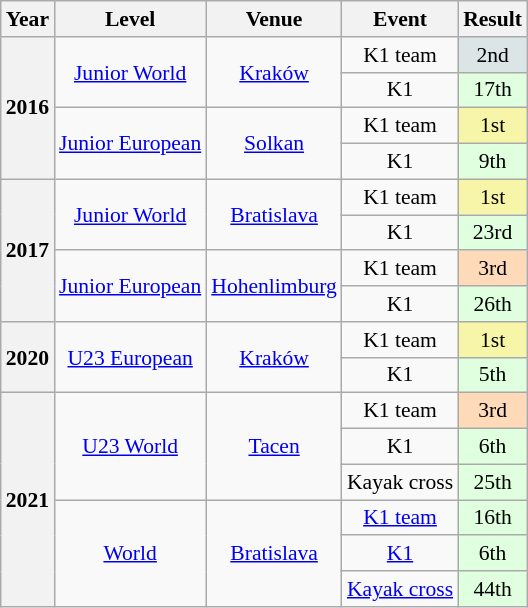<table class="wikitable" style="font-size: 90%; text-align: center">
<tr>
<th>Year</th>
<th>Level</th>
<th>Venue</th>
<th>Event</th>
<th>Result</th>
</tr>
<tr>
<th rowspan=4>2016</th>
<td rowspan=2><a href='#'>Junior World</a></td>
<td rowspan=2> <a href='#'>Kraków</a></td>
<td>K1 team</td>
<td style="background:#DCE5E5;">2nd</td>
</tr>
<tr>
<td>K1</td>
<td style="background:#DFFFDF;">17th</td>
</tr>
<tr>
<td rowspan=2><a href='#'>Junior European</a></td>
<td rowspan=2> <a href='#'>Solkan</a></td>
<td>K1 team</td>
<td style="background:#F7F6A8;">1st</td>
</tr>
<tr>
<td>K1</td>
<td style="background:#DFFFDF;">9th</td>
</tr>
<tr>
<th rowspan=4>2017</th>
<td rowspan=2><a href='#'>Junior World</a></td>
<td rowspan=2> <a href='#'>Bratislava</a></td>
<td>K1 team</td>
<td style="background:#F7F6A8;">1st</td>
</tr>
<tr>
<td>K1</td>
<td style="background:#DFFFDF;">23rd</td>
</tr>
<tr>
<td rowspan=2><a href='#'>Junior European</a></td>
<td rowspan=2> <a href='#'>Hohenlimburg</a></td>
<td>K1 team</td>
<td style="background:#FFDAB9;">3rd</td>
</tr>
<tr>
<td>K1</td>
<td style="background:#DFFFDF;">26th</td>
</tr>
<tr>
<th rowspan=2>2020</th>
<td rowspan=2><a href='#'>U23 European</a></td>
<td rowspan=2> <a href='#'>Kraków</a></td>
<td>K1 team</td>
<td style="background:#F7F6A8;">1st</td>
</tr>
<tr>
<td>K1</td>
<td style="background:#DFFFDF;">5th</td>
</tr>
<tr>
<th rowspan=6>2021</th>
<td rowspan=3><a href='#'>U23 World</a></td>
<td rowspan=3> <a href='#'>Tacen</a></td>
<td>K1 team</td>
<td style="background:#FFDAB9;">3rd</td>
</tr>
<tr>
<td>K1</td>
<td style="background:#DFFFDF;">6th</td>
</tr>
<tr>
<td>Kayak cross</td>
<td style="background:#DFFFDF;">25th</td>
</tr>
<tr>
<td rowspan=3><a href='#'>World</a></td>
<td rowspan=3> <a href='#'>Bratislava</a></td>
<td><a href='#'>K1 team</a></td>
<td style="background:#DFFFDF;">16th</td>
</tr>
<tr>
<td><a href='#'>K1</a></td>
<td style="background:#DFFFDF;">6th</td>
</tr>
<tr>
<td><a href='#'>Kayak cross</a></td>
<td style="background:#DFFFDF;">44th</td>
</tr>
</table>
